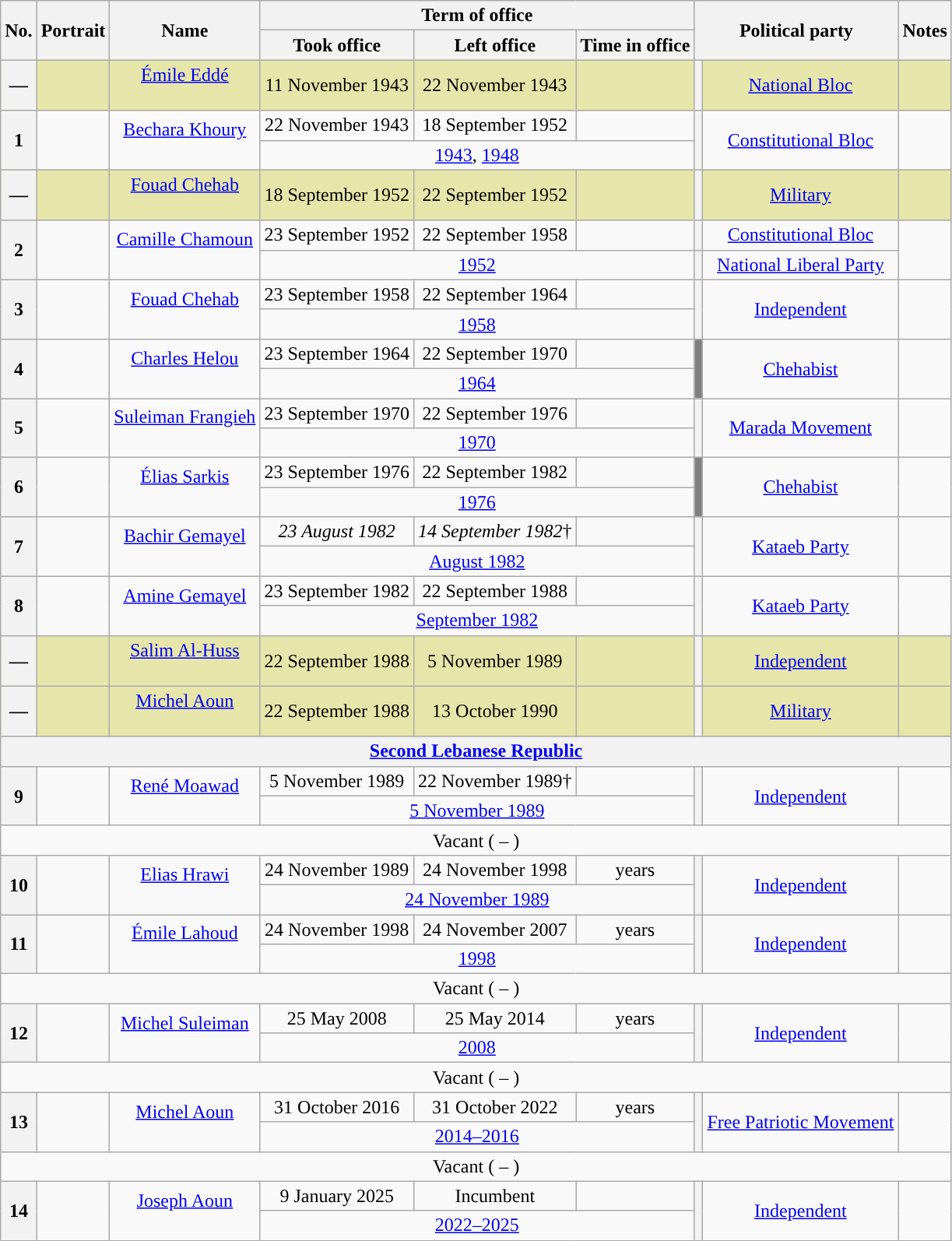<table class="wikitable" style="text-align:center">
<tr>
<th rowspan="2">No.</th>
<th rowspan="2">Portrait</th>
<th rowspan="2">Name<br></th>
<th colspan="3">Term of office</th>
<th colspan="2" rowspan="2">Political party</th>
<th rowspan="2">Notes</th>
</tr>
<tr>
<th>Took office</th>
<th>Left office</th>
<th>Time in office</th>
</tr>
<tr style="background-color:#E6E6AA">
<th>—</th>
<td></td>
<td><a href='#'>Émile Eddé</a><br><br></td>
<td>11 November 1943</td>
<td>22 November 1943</td>
<td></td>
<th style="background:"></th>
<td><a href='#'>National Bloc</a></td>
<td></td>
</tr>
<tr>
<th rowspan="2">1</th>
<td rowspan="2"></td>
<td rowspan="2"><a href='#'>Bechara Khoury</a><br><br></td>
<td>22 November 1943</td>
<td>18 September 1952</td>
<td></td>
<th rowspan="2" style="background:"></th>
<td rowspan="2"><a href='#'>Constitutional Bloc</a></td>
<td rowspan="2"></td>
</tr>
<tr>
<td colspan="3"><a href='#'>1943</a>, <a href='#'>1948</a></td>
</tr>
<tr style="background-color:#E6E6AA">
<th>—</th>
<td></td>
<td><a href='#'>Fouad Chehab</a><br><br></td>
<td>18 September 1952</td>
<td>22 September 1952</td>
<td></td>
<th style="background:"></th>
<td><a href='#'>Military</a></td>
<td></td>
</tr>
<tr>
<th rowspan="3">2</th>
<td rowspan="3"></td>
<td rowspan="3"><a href='#'>Camille Chamoun</a><br><br></td>
<td rowspan="2">23 September 1952</td>
<td rowspan="2">22 September 1958</td>
<td rowspan="2"></td>
<th style="background:"></th>
<td><a href='#'>Constitutional Bloc</a></td>
<td rowspan="3"></td>
</tr>
<tr>
<th rowspan="2" style="background-color:"></th>
<td rowspan="2"><a href='#'>National Liberal Party</a></td>
</tr>
<tr>
<td colspan="3"><a href='#'>1952</a></td>
</tr>
<tr>
<th rowspan="2">3</th>
<td rowspan="2"></td>
<td rowspan="2"><a href='#'>Fouad Chehab</a><br><br></td>
<td>23 September 1958</td>
<td>22 September 1964</td>
<td></td>
<th rowspan="2" style="background:"></th>
<td rowspan="2"><a href='#'>Independent</a></td>
<td rowspan="2"></td>
</tr>
<tr>
<td colspan="3"><a href='#'>1958</a></td>
</tr>
<tr>
<th rowspan="2">4</th>
<td rowspan="2"></td>
<td rowspan="2"><a href='#'>Charles Helou</a><br><br></td>
<td>23 September 1964</td>
<td>22 September 1970</td>
<td></td>
<th rowspan="2" style="background:Grey;"></th>
<td rowspan="2"><a href='#'>Chehabist</a></td>
<td rowspan="2"></td>
</tr>
<tr>
<td colspan="3"><a href='#'>1964</a></td>
</tr>
<tr>
<th rowspan="2">5</th>
<td rowspan="2"></td>
<td rowspan="2"><a href='#'>Suleiman Frangieh</a><br><br></td>
<td>23 September 1970</td>
<td>22 September 1976</td>
<td></td>
<th rowspan="2" style="background:"></th>
<td rowspan="2"><a href='#'>Marada Movement</a></td>
<td rowspan="2"></td>
</tr>
<tr>
<td colspan="3"><a href='#'>1970</a></td>
</tr>
<tr>
<th rowspan="2">6</th>
<td rowspan="2"></td>
<td rowspan="2"><a href='#'>Élias Sarkis</a><br><br></td>
<td>23 September 1976</td>
<td>22 September 1982</td>
<td></td>
<th rowspan="2" style="background:Grey;"></th>
<td rowspan="2"><a href='#'>Chehabist</a></td>
<td rowspan="2"></td>
</tr>
<tr>
<td colspan="3"><a href='#'>1976</a></td>
</tr>
<tr>
<th rowspan="2">7</th>
<td rowspan="2"></td>
<td rowspan="2"><a href='#'>Bachir Gemayel</a><br><br></td>
<td><em>23 August 1982</em></td>
<td><em>14 September 1982</em>†</td>
<td><em></em></td>
<th rowspan="2" style="background:"></th>
<td rowspan="2"><a href='#'>Kataeb Party</a></td>
<td rowspan="2"></td>
</tr>
<tr>
<td colspan="3"><a href='#'>August 1982</a></td>
</tr>
<tr>
<th rowspan="2">8</th>
<td rowspan="2"></td>
<td rowspan="2"><a href='#'>Amine Gemayel</a><br><br></td>
<td>23 September 1982</td>
<td>22 September 1988</td>
<td></td>
<th rowspan="2" style="background:"></th>
<td rowspan="2"><a href='#'>Kataeb Party</a></td>
<td rowspan="2"></td>
</tr>
<tr>
<td colspan="3"><a href='#'>September 1982</a></td>
</tr>
<tr style="background-color:#E6E6AA">
<th>—</th>
<td></td>
<td><a href='#'>Salim Al-Huss</a><br><br></td>
<td>22 September 1988</td>
<td>5 November 1989</td>
<td></td>
<th style="background:"></th>
<td><a href='#'>Independent</a></td>
<td></td>
</tr>
<tr style="background-color:#E6E6AA">
<th>—</th>
<td></td>
<td><a href='#'>Michel Aoun</a><br><br></td>
<td>22 September 1988</td>
<td>13 October 1990</td>
<td></td>
<th style="background:"></th>
<td><a href='#'>Military</a></td>
<td></td>
</tr>
<tr>
<th colspan="9"> <a href='#'>Second Lebanese Republic</a></th>
</tr>
<tr>
<th rowspan="2">9</th>
<td rowspan="2"></td>
<td rowspan="2"><a href='#'>René Moawad</a><br><br></td>
<td>5 November 1989</td>
<td>22 November 1989†</td>
<td></td>
<th rowspan="2" style="background:"></th>
<td rowspan="2"><a href='#'>Independent</a></td>
<td rowspan="2"></td>
</tr>
<tr>
<td colspan="3"><a href='#'>5 November 1989</a></td>
</tr>
<tr>
<td colspan="9">Vacant ( – )</td>
</tr>
<tr>
<th rowspan="2">10</th>
<td rowspan="2"></td>
<td rowspan="2"><a href='#'>Elias Hrawi</a><br><br></td>
<td>24 November 1989</td>
<td>24 November 1998</td>
<td> years</td>
<th rowspan="2" style="background:"></th>
<td rowspan="2"><a href='#'>Independent</a></td>
<td rowspan="2"></td>
</tr>
<tr>
<td colspan="3"><a href='#'>24 November 1989</a></td>
</tr>
<tr>
<th rowspan="2">11</th>
<td rowspan="2"></td>
<td rowspan="2"><a href='#'>Émile Lahoud</a><br><br></td>
<td>24 November 1998</td>
<td>24 November 2007</td>
<td> years</td>
<th rowspan="2" style="background:"></th>
<td rowspan="2"><a href='#'>Independent</a></td>
<td rowspan="2"></td>
</tr>
<tr>
<td colspan="3"><a href='#'>1998</a></td>
</tr>
<tr>
<td colspan="9">Vacant ( – )</td>
</tr>
<tr>
<th rowspan="2">12</th>
<td rowspan="2"></td>
<td rowspan="2"><a href='#'>Michel Suleiman</a><br><br></td>
<td>25 May 2008</td>
<td>25 May 2014</td>
<td> years</td>
<th rowspan="2" style="background:"></th>
<td rowspan="2"><a href='#'>Independent</a></td>
<td rowspan="2"></td>
</tr>
<tr>
<td colspan="3"><a href='#'>2008</a></td>
</tr>
<tr>
<td colspan="9">Vacant ( – )</td>
</tr>
<tr>
<th rowspan="2">13</th>
<td rowspan="2"></td>
<td rowspan="2"><a href='#'>Michel Aoun</a><br><br></td>
<td>31 October 2016</td>
<td>31 October 2022</td>
<td> years</td>
<th rowspan="2" style="background:"></th>
<td rowspan="2"><a href='#'>Free Patriotic Movement</a></td>
<td rowspan="2"></td>
</tr>
<tr>
<td colspan="3"><a href='#'>2014–2016</a></td>
</tr>
<tr>
<td colspan="9">Vacant ( – )</td>
</tr>
<tr>
<th rowspan="2">14</th>
<td rowspan="2"></td>
<td rowspan="2"><a href='#'>Joseph Aoun</a><br><br></td>
<td>9 January 2025</td>
<td>Incumbent</td>
<td></td>
<th rowspan="2" style="background:"></th>
<td rowspan="2"><a href='#'>Independent</a></td>
<td rowspan="2"></td>
</tr>
<tr>
<td colspan="3"><a href='#'>2022–2025</a></td>
</tr>
</table>
